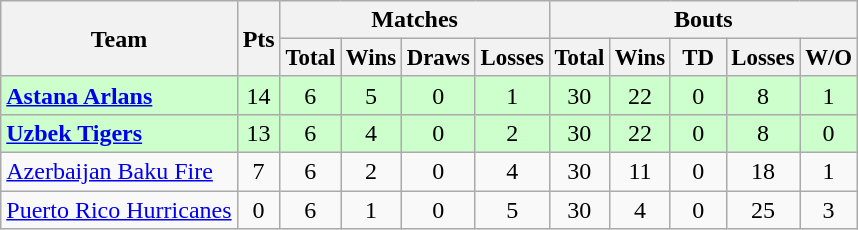<table class="wikitable" style="text-align:center;">
<tr>
<th rowspan=2>Team</th>
<th rowspan=2>Pts</th>
<th colspan=4>Matches</th>
<th colspan=5>Bouts</th>
</tr>
<tr style="font-size:95%">
<th width=20>Total</th>
<th width=30>Wins</th>
<th width=30>Draws</th>
<th width=30>Losses</th>
<th width=20>Total</th>
<th width=30>Wins</th>
<th width=30>TD</th>
<th width=30>Losses</th>
<th>W/O</th>
</tr>
<tr bgcolor="#ccffcc">
<td align=left> <strong><a href='#'>Astana Arlans</a></strong></td>
<td>14</td>
<td>6</td>
<td>5</td>
<td>0</td>
<td>1</td>
<td>30</td>
<td>22</td>
<td>0</td>
<td>8</td>
<td>1</td>
</tr>
<tr bgcolor="#ccffcc">
<td align=left> <strong><a href='#'>Uzbek Tigers</a></strong></td>
<td>13</td>
<td>6</td>
<td>4</td>
<td>0</td>
<td>2</td>
<td>30</td>
<td>22</td>
<td>0</td>
<td>8</td>
<td>0</td>
</tr>
<tr>
<td align=left> <a href='#'>Azerbaijan Baku Fire</a></td>
<td>7</td>
<td>6</td>
<td>2</td>
<td>0</td>
<td>4</td>
<td>30</td>
<td>11</td>
<td>0</td>
<td>18</td>
<td>1</td>
</tr>
<tr>
<td align=left> <a href='#'>Puerto Rico Hurricanes</a></td>
<td>0</td>
<td>6</td>
<td>1</td>
<td>0</td>
<td>5</td>
<td>30</td>
<td>4</td>
<td>0</td>
<td>25</td>
<td>3</td>
</tr>
</table>
